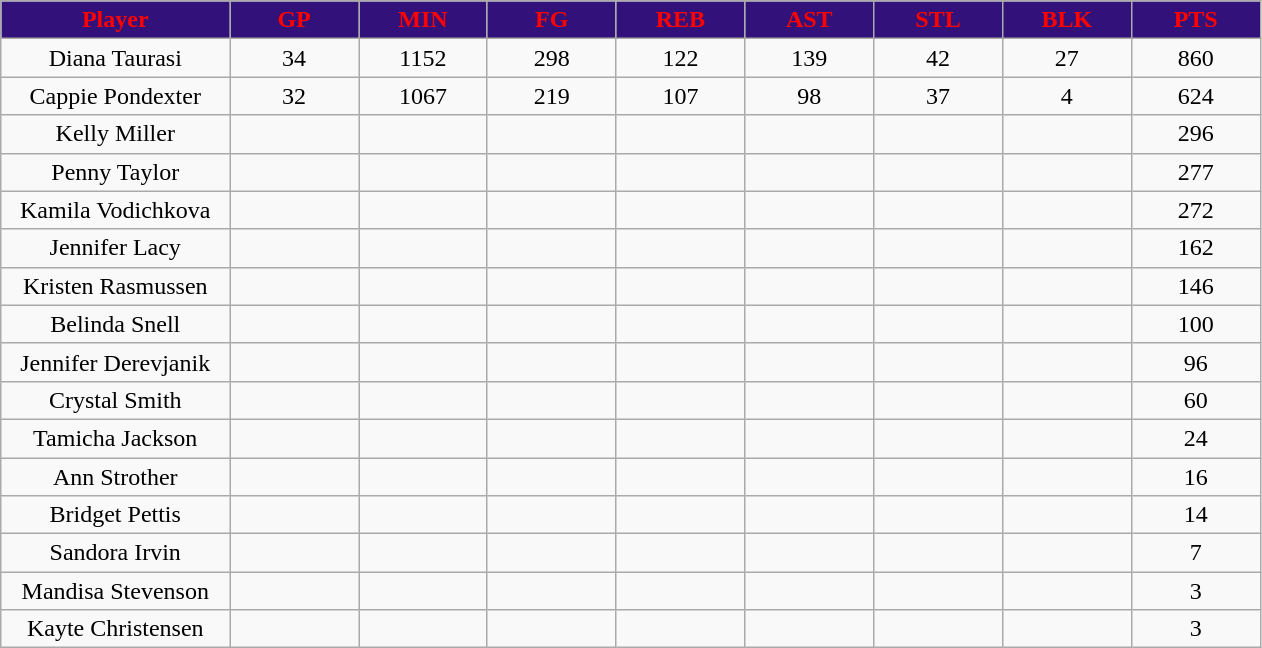<table border="1" class="wikitable sortable">
<tr>
<th style="background:#32127a;color:red;" width="16%">Player</th>
<th style="background:#32127a;color:red;" width="9%">GP</th>
<th style="background:#32127a;color:red;" width="9%">MIN</th>
<th style="background:#32127a;color:red;" width="9%">FG</th>
<th style="background:#32127a;color:red;" width="9%">REB</th>
<th style="background:#32127a;color:red;" width="9%">AST</th>
<th style="background:#32127a;color:red;" width="9%">STL</th>
<th style="background:#32127a;color:red;" width="9%">BLK</th>
<th style="background:#32127a;color:red;" width="9%">PTS</th>
</tr>
<tr style="text-align:center;">
<td>Diana Taurasi</td>
<td>34</td>
<td>1152</td>
<td>298</td>
<td>122</td>
<td>139</td>
<td>42</td>
<td>27</td>
<td>860</td>
</tr>
<tr style="text-align:center;">
<td>Cappie Pondexter</td>
<td>32</td>
<td>1067</td>
<td>219</td>
<td>107</td>
<td>98</td>
<td>37</td>
<td>4</td>
<td>624</td>
</tr>
<tr style="text-align:center;">
<td>Kelly Miller</td>
<td></td>
<td></td>
<td></td>
<td></td>
<td></td>
<td></td>
<td></td>
<td>296</td>
</tr>
<tr style="text-align:center;">
<td>Penny Taylor</td>
<td></td>
<td></td>
<td></td>
<td></td>
<td></td>
<td></td>
<td></td>
<td>277</td>
</tr>
<tr style="text-align:center;">
<td>Kamila Vodichkova</td>
<td></td>
<td></td>
<td></td>
<td></td>
<td></td>
<td></td>
<td></td>
<td>272</td>
</tr>
<tr style="text-align:center;">
<td>Jennifer Lacy</td>
<td></td>
<td></td>
<td></td>
<td></td>
<td></td>
<td></td>
<td></td>
<td>162</td>
</tr>
<tr style="text-align:center;">
<td>Kristen Rasmussen</td>
<td></td>
<td></td>
<td></td>
<td></td>
<td></td>
<td></td>
<td></td>
<td>146</td>
</tr>
<tr style="text-align:center;">
<td>Belinda Snell</td>
<td></td>
<td></td>
<td></td>
<td></td>
<td></td>
<td></td>
<td></td>
<td>100</td>
</tr>
<tr style="text-align:center;">
<td>Jennifer Derevjanik</td>
<td></td>
<td></td>
<td></td>
<td></td>
<td></td>
<td></td>
<td></td>
<td>96</td>
</tr>
<tr style="text-align:center;">
<td>Crystal Smith</td>
<td></td>
<td></td>
<td></td>
<td></td>
<td></td>
<td></td>
<td></td>
<td>60</td>
</tr>
<tr style="text-align:center;">
<td>Tamicha Jackson</td>
<td></td>
<td></td>
<td></td>
<td></td>
<td></td>
<td></td>
<td></td>
<td>24</td>
</tr>
<tr style="text-align:center;">
<td>Ann Strother</td>
<td></td>
<td></td>
<td></td>
<td></td>
<td></td>
<td></td>
<td></td>
<td>16</td>
</tr>
<tr style="text-align:center;">
<td>Bridget Pettis</td>
<td></td>
<td></td>
<td></td>
<td></td>
<td></td>
<td></td>
<td></td>
<td>14</td>
</tr>
<tr style="text-align:center;">
<td>Sandora Irvin</td>
<td></td>
<td></td>
<td></td>
<td></td>
<td></td>
<td></td>
<td></td>
<td>7</td>
</tr>
<tr style="text-align:center;">
<td>Mandisa Stevenson</td>
<td></td>
<td></td>
<td></td>
<td></td>
<td></td>
<td></td>
<td></td>
<td>3</td>
</tr>
<tr style="text-align:center;">
<td>Kayte Christensen</td>
<td></td>
<td></td>
<td></td>
<td></td>
<td></td>
<td></td>
<td></td>
<td>3</td>
</tr>
</table>
